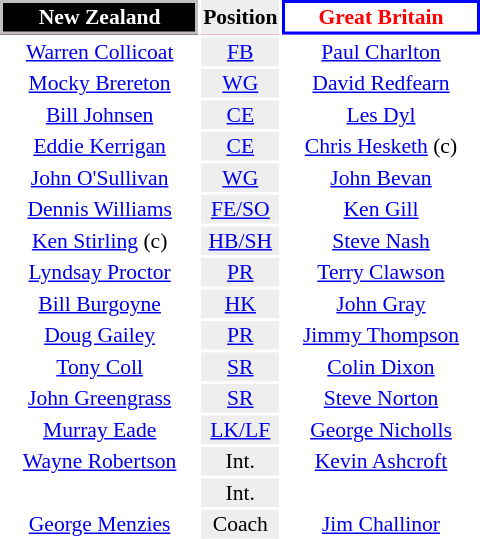<table align=right style="font-size:90%; margin-left:1em">
<tr bgcolor=#FF0033>
<th align="centre" width="126" style="border: 2px solid silver; background: black; color: white">New Zealand</th>
<th align="center" style="background: #eeeeee; color: black">Position</th>
<th align="centre" width="126" style="border: 2px solid blue; background: white; color: red">Great Britain</th>
</tr>
<tr>
<td align="center"><a href='#'>Warren Collicoat</a></td>
<td align="center" style="background: #eeeeee"><a href='#'>FB</a></td>
<td align="center"><a href='#'>Paul Charlton</a></td>
</tr>
<tr>
<td align="center"><a href='#'>Mocky Brereton</a></td>
<td align="center" style="background: #eeeeee"><a href='#'>WG</a></td>
<td align="center"><a href='#'>David Redfearn</a></td>
</tr>
<tr>
<td align="center"><a href='#'>Bill Johnsen</a></td>
<td align="center" style="background: #eeeeee"><a href='#'>CE</a></td>
<td align="center"><a href='#'>Les Dyl</a></td>
</tr>
<tr>
<td align="center"><a href='#'>Eddie Kerrigan</a></td>
<td align="center" style="background: #eeeeee"><a href='#'>CE</a></td>
<td align="center"><a href='#'>Chris Hesketh</a> (c)</td>
</tr>
<tr>
<td align="center"><a href='#'>John O'Sullivan</a></td>
<td align="center" style="background: #eeeeee"><a href='#'>WG</a></td>
<td align="center"><a href='#'>John Bevan</a></td>
</tr>
<tr>
<td align="center"><a href='#'>Dennis Williams</a></td>
<td align="center" style="background: #eeeeee"><a href='#'>FE/SO</a></td>
<td align="center"><a href='#'>Ken Gill</a></td>
</tr>
<tr>
<td align="center"><a href='#'>Ken Stirling</a> (c)</td>
<td align="center" style="background: #eeeeee"><a href='#'>HB/SH</a></td>
<td align="center"><a href='#'>Steve Nash</a></td>
</tr>
<tr>
<td align="center"><a href='#'>Lyndsay Proctor</a></td>
<td align="center" style="background: #eeeeee"><a href='#'>PR</a></td>
<td align="center"><a href='#'>Terry Clawson</a></td>
</tr>
<tr>
<td align="center"><a href='#'>Bill Burgoyne</a></td>
<td align="center" style="background: #eeeeee"><a href='#'>HK</a></td>
<td align="center"><a href='#'>John Gray</a></td>
</tr>
<tr>
<td align="center"><a href='#'>Doug Gailey</a></td>
<td align="center" style="background: #eeeeee"><a href='#'>PR</a></td>
<td align="center"><a href='#'>Jimmy Thompson</a></td>
</tr>
<tr>
<td align="center"><a href='#'>Tony Coll</a></td>
<td align="center" style="background: #eeeeee"><a href='#'>SR</a></td>
<td align="center"><a href='#'>Colin Dixon</a></td>
</tr>
<tr>
<td align="center"><a href='#'>John Greengrass</a></td>
<td align="center" style="background: #eeeeee"><a href='#'>SR</a></td>
<td align="center"><a href='#'>Steve Norton</a></td>
</tr>
<tr>
<td align="center"><a href='#'>Murray Eade</a></td>
<td align="center" style="background: #eeeeee"><a href='#'>LK/LF</a></td>
<td align="center"><a href='#'>George Nicholls</a></td>
</tr>
<tr>
<td align="center"><a href='#'>Wayne Robertson</a></td>
<td align="center" style="background: #eeeeee">Int.</td>
<td align="center"><a href='#'>Kevin Ashcroft</a></td>
</tr>
<tr>
<td align="center"></td>
<td align="center" style="background: #eeeeee">Int.</td>
<td align="center"></td>
</tr>
<tr>
<td align="center"><a href='#'>George Menzies</a></td>
<td align="center" style="background: #eeeeee">Coach</td>
<td align="center"><a href='#'>Jim Challinor</a></td>
</tr>
</table>
